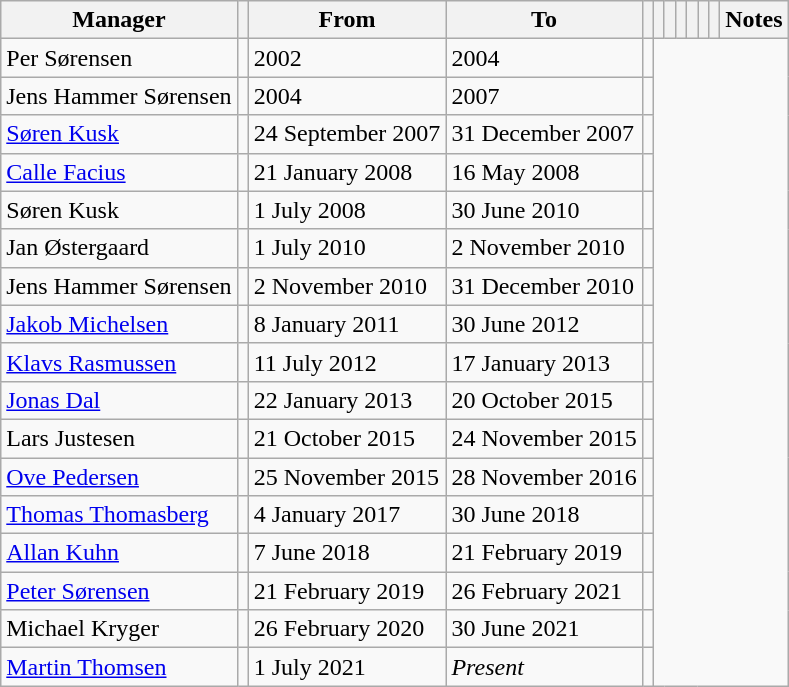<table class="wikitable sortable" style="text-align: center;">
<tr>
<th>Manager</th>
<th></th>
<th>From</th>
<th class="unsortable">To</th>
<th></th>
<th></th>
<th></th>
<th></th>
<th></th>
<th></th>
<th></th>
<th class="unsortable">Notes</th>
</tr>
<tr>
<td align=left>Per Sørensen</td>
<td align=center></td>
<td align=left>2002</td>
<td align=left>2004<br></td>
<td></td>
</tr>
<tr>
<td align=left>Jens Hammer Sørensen</td>
<td align=center></td>
<td align=left>2004</td>
<td align=left>2007<br></td>
<td></td>
</tr>
<tr>
<td align=left><a href='#'>Søren Kusk</a></td>
<td align=center></td>
<td align=left>24 September 2007</td>
<td align=left>31 December 2007<br></td>
<td></td>
</tr>
<tr>
<td align=left><a href='#'>Calle Facius</a></td>
<td align=center></td>
<td align=left>21 January 2008</td>
<td align=left>16 May 2008<br></td>
<td></td>
</tr>
<tr>
<td align=left>Søren Kusk</td>
<td align=center></td>
<td align=left>1 July 2008</td>
<td align=left>30 June 2010<br></td>
<td></td>
</tr>
<tr>
<td align=left>Jan Østergaard</td>
<td align=center></td>
<td align=left>1 July 2010</td>
<td align=left>2 November 2010<br></td>
<td></td>
</tr>
<tr>
<td align=left>Jens Hammer Sørensen</td>
<td align=center></td>
<td align=left>2 November 2010</td>
<td align=left>31 December 2010<br></td>
<td></td>
</tr>
<tr>
<td align=left><a href='#'>Jakob Michelsen</a></td>
<td align=center></td>
<td align=left>8 January 2011</td>
<td align=left>30 June 2012<br></td>
<td></td>
</tr>
<tr>
<td align=left><a href='#'>Klavs Rasmussen</a></td>
<td align=center></td>
<td align=left>11 July 2012</td>
<td align=left>17 January 2013<br></td>
<td></td>
</tr>
<tr>
<td align=left><a href='#'>Jonas Dal</a></td>
<td align=center></td>
<td align=left>22 January 2013</td>
<td align=left>20 October 2015<br></td>
<td></td>
</tr>
<tr>
<td align=left>Lars Justesen</td>
<td align=center></td>
<td align=left>21 October 2015</td>
<td align=left>24 November 2015<br></td>
<td></td>
</tr>
<tr>
<td align=left><a href='#'>Ove Pedersen</a></td>
<td align=center></td>
<td align=left>25 November 2015</td>
<td align=left>28 November 2016<br></td>
<td></td>
</tr>
<tr>
<td align=left><a href='#'>Thomas Thomasberg</a></td>
<td align=center></td>
<td align=left>4 January 2017</td>
<td align=left>30 June 2018<br></td>
<td></td>
</tr>
<tr>
<td align=left><a href='#'>Allan Kuhn</a></td>
<td align=center></td>
<td align=left>7 June 2018</td>
<td align=left>21 February 2019<br></td>
<td></td>
</tr>
<tr>
<td align=left><a href='#'>Peter Sørensen</a></td>
<td align=center></td>
<td align=left>21 February 2019</td>
<td align=left>26 February 2021<br></td>
<td></td>
</tr>
<tr>
<td align=left>Michael Kryger</td>
<td align=center></td>
<td align=left>26 February 2020</td>
<td align=left>30 June 2021<br></td>
<td></td>
</tr>
<tr>
<td align=left><a href='#'>Martin Thomsen</a></td>
<td align=center></td>
<td align=left>1 July 2021</td>
<td align=left><em>Present</em><br></td>
<td></td>
</tr>
</table>
